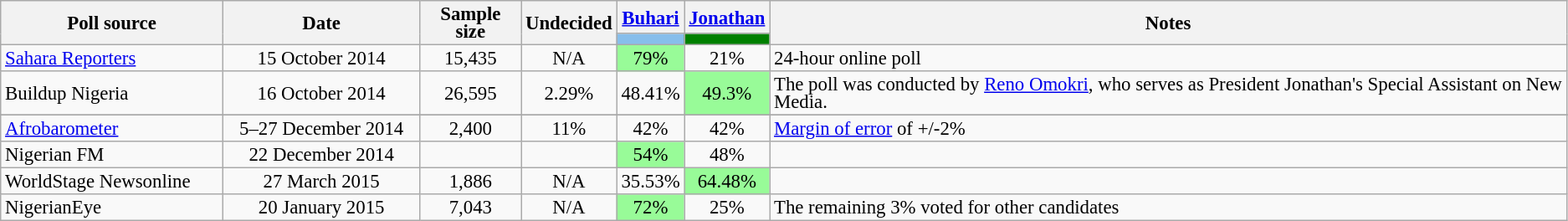<table class="wikitable" style="text-align:center;font-size:95%;line-height:14px;">
<tr>
<th rowspan="2" width="170px">Poll source</th>
<th rowspan="2" width="150px">Date</th>
<th rowspan=2>Sample size</th>
<th rowspan=2>Undecided</th>
<th><a href='#'>Buhari</a><br></th>
<th><a href='#'>Jonathan</a><br></th>
<th rowspan=2>Notes</th>
</tr>
<tr>
<td style="background-color:#87BEEB"></td>
<td style="background-color:green"></td>
</tr>
<tr>
<td align=left><a href='#'>Sahara Reporters</a></td>
<td>15 October 2014</td>
<td>15,435</td>
<td>N/A</td>
<td bgcolor="#98FB98">79%</td>
<td>21%</td>
<td align=left>24-hour online poll</td>
</tr>
<tr>
<td align=left>Buildup Nigeria</td>
<td>16 October 2014</td>
<td>26,595</td>
<td>2.29%</td>
<td>48.41%</td>
<td bgcolor="#98FB98">49.3%</td>
<td align=left>The poll was conducted by <a href='#'>Reno Omokri</a>, who serves as President Jonathan's Special Assistant on New Media.</td>
</tr>
<tr>
</tr>
<tr>
<td align=left><a href='#'>Afrobarometer</a></td>
<td>5–27 December 2014</td>
<td>2,400</td>
<td>11%</td>
<td>42%</td>
<td>42%</td>
<td align=left><a href='#'>Margin of error</a> of +/-2%</td>
</tr>
<tr>
<td align=left>Nigerian FM</td>
<td>22 December 2014</td>
<td></td>
<td></td>
<td bgcolor="#98FB98">54%</td>
<td>48%</td>
<td align=left></td>
</tr>
<tr>
<td align=left>WorldStage Newsonline</td>
<td>27 March 2015</td>
<td>1,886</td>
<td>N/A</td>
<td>35.53%</td>
<td bgcolor="#98FB98">64.48%</td>
<td align=left></td>
</tr>
<tr>
<td align=left>NigerianEye</td>
<td>20 January 2015</td>
<td>7,043</td>
<td>N/A</td>
<td bgcolor="#98FB98">72%</td>
<td>25%</td>
<td align=left>The remaining 3% voted for other candidates</td>
</tr>
</table>
